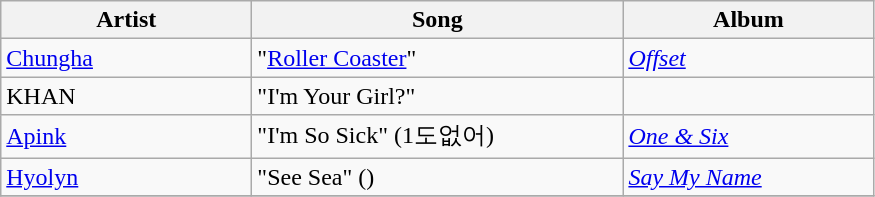<table class="wikitable sortable">
<tr>
<th style="width:10em;">Artist</th>
<th style="width:15em;">Song</th>
<th style="width:10em;">Album</th>
</tr>
<tr>
<td><a href='#'>Chungha</a></td>
<td>"<a href='#'>Roller Coaster</a>"</td>
<td><em><a href='#'>Offset</a></em></td>
</tr>
<tr>
<td>KHAN</td>
<td>"I'm Your Girl?"</td>
<td></td>
</tr>
<tr>
<td><a href='#'>Apink</a></td>
<td>"I'm So Sick" (1도없어)</td>
<td><em><a href='#'>One & Six</a></em></td>
</tr>
<tr>
<td><a href='#'>Hyolyn</a></td>
<td>"See Sea" ()</td>
<td><em><a href='#'>Say My Name</a></em></td>
</tr>
<tr>
</tr>
</table>
